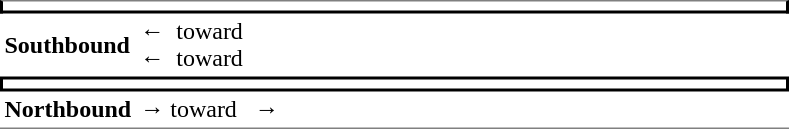<table table border="0" cellspacing="0" cellpadding="3">
<tr>
<td style="border-top:solid 1px gray;border-right:solid 2px black;border-left:solid 2px black;border-bottom:solid 2px black;text-align:center;" colspan="2"></td>
</tr>
<tr>
<td><strong>Southbound</strong></td>
<td width="430">←  toward  <br> ←  toward  </td>
</tr>
<tr>
<td style="border-top:solid 2px black;border-right:solid 2px black;border-left:solid 2px black;border-bottom:solid 2px black;text-align:center;" colspan="2"></td>
</tr>
<tr>
<td><strong>Northbound</strong></td>
<td><span>→</span>   toward   →</td>
</tr>
<tr>
<td style="border-top:solid 1px gray;" colspan="2"></td>
</tr>
</table>
